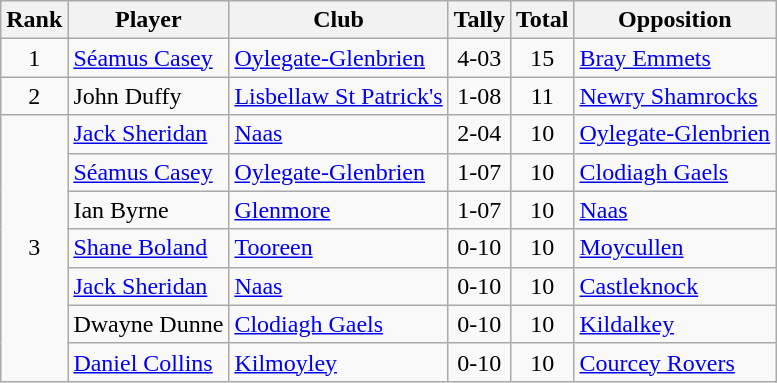<table class="wikitable">
<tr>
<th>Rank</th>
<th>Player</th>
<th>Club</th>
<th>Tally</th>
<th>Total</th>
<th>Opposition</th>
</tr>
<tr>
<td rowspan="1" style="text-align:center;">1</td>
<td><a href='#'>Séamus Casey</a></td>
<td><a href='#'>Oylegate-Glenbrien</a></td>
<td align=center>4-03</td>
<td align=center>15</td>
<td><a href='#'>Bray Emmets</a></td>
</tr>
<tr>
<td rowspan="1" style="text-align:center;">2</td>
<td>John Duffy</td>
<td><a href='#'>Lisbellaw St Patrick's</a></td>
<td align=center>1-08</td>
<td align=center>11</td>
<td><a href='#'>Newry Shamrocks</a></td>
</tr>
<tr>
<td rowspan="7" style="text-align:center;">3</td>
<td><a href='#'>Jack Sheridan</a></td>
<td><a href='#'>Naas</a></td>
<td align=center>2-04</td>
<td align=center>10</td>
<td><a href='#'>Oylegate-Glenbrien</a></td>
</tr>
<tr>
<td><a href='#'>Séamus Casey</a></td>
<td><a href='#'>Oylegate-Glenbrien</a></td>
<td align=center>1-07</td>
<td align=center>10</td>
<td><a href='#'>Clodiagh Gaels</a></td>
</tr>
<tr>
<td>Ian Byrne</td>
<td><a href='#'>Glenmore</a></td>
<td align=center>1-07</td>
<td align=center>10</td>
<td><a href='#'>Naas</a></td>
</tr>
<tr>
<td><a href='#'>Shane Boland</a></td>
<td><a href='#'>Tooreen</a></td>
<td align=center>0-10</td>
<td align=center>10</td>
<td><a href='#'>Moycullen</a></td>
</tr>
<tr>
<td><a href='#'>Jack Sheridan</a></td>
<td><a href='#'>Naas</a></td>
<td align=center>0-10</td>
<td align=center>10</td>
<td><a href='#'>Castleknock</a></td>
</tr>
<tr>
<td>Dwayne Dunne</td>
<td><a href='#'>Clodiagh Gaels</a></td>
<td align=center>0-10</td>
<td align=center>10</td>
<td><a href='#'>Kildalkey</a></td>
</tr>
<tr>
<td><a href='#'>Daniel Collins</a></td>
<td><a href='#'>Kilmoyley</a></td>
<td align=center>0-10</td>
<td align=center>10</td>
<td><a href='#'>Courcey Rovers</a></td>
</tr>
</table>
